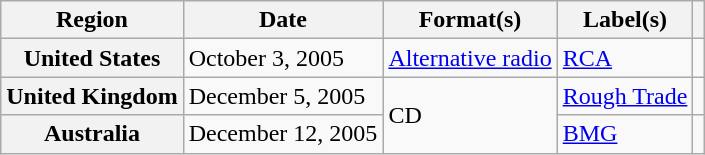<table class="wikitable plainrowheaders">
<tr>
<th scope="col">Region</th>
<th scope="col">Date</th>
<th scope="col">Format(s)</th>
<th scope="col">Label(s)</th>
<th scope="col"></th>
</tr>
<tr>
<th scope="row">United States</th>
<td>October 3, 2005</td>
<td><a href='#'>Alternative radio</a></td>
<td><a href='#'>RCA</a></td>
<td></td>
</tr>
<tr>
<th scope="row">United Kingdom</th>
<td>December 5, 2005</td>
<td rowspan="2">CD</td>
<td><a href='#'>Rough Trade</a></td>
<td></td>
</tr>
<tr>
<th scope="row">Australia</th>
<td>December 12, 2005</td>
<td><a href='#'>BMG</a></td>
<td></td>
</tr>
</table>
